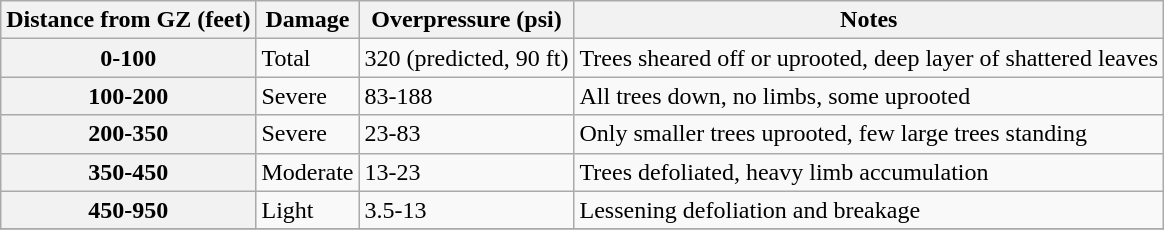<table class="wikitable">
<tr>
<th>Distance from GZ (feet)</th>
<th>Damage</th>
<th>Overpressure (psi)</th>
<th>Notes</th>
</tr>
<tr>
<th>0-100</th>
<td>Total</td>
<td>320 (predicted, 90 ft)</td>
<td>Trees sheared off or uprooted, deep layer of shattered leaves</td>
</tr>
<tr>
<th>100-200</th>
<td>Severe</td>
<td>83-188</td>
<td>All trees down, no limbs, some uprooted</td>
</tr>
<tr>
<th>200-350</th>
<td>Severe</td>
<td>23-83</td>
<td>Only smaller trees uprooted, few large trees standing</td>
</tr>
<tr>
<th>350-450</th>
<td>Moderate</td>
<td>13-23</td>
<td>Trees defoliated, heavy limb accumulation</td>
</tr>
<tr>
<th>450-950</th>
<td>Light</td>
<td>3.5-13</td>
<td>Lessening defoliation and breakage</td>
</tr>
<tr>
</tr>
</table>
